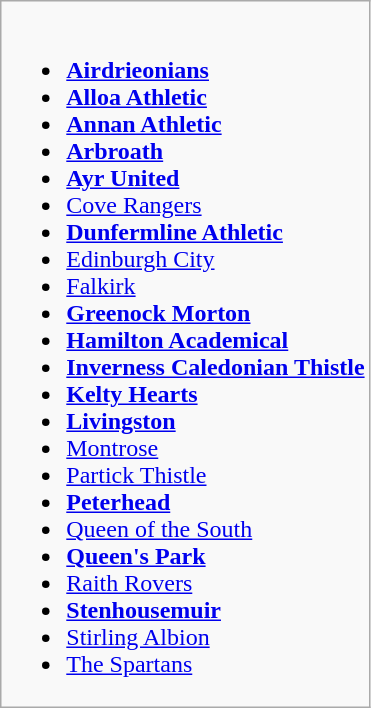<table class="wikitable">
<tr>
<td valign="top"><br><ul><li><strong><a href='#'>Airdrieonians</a></strong></li><li><strong><a href='#'>Alloa Athletic</a></strong></li><li><strong><a href='#'>Annan Athletic</a></strong></li><li><strong><a href='#'>Arbroath</a></strong></li><li><strong><a href='#'>Ayr United</a></strong></li><li><a href='#'>Cove Rangers</a></li><li><strong><a href='#'>Dunfermline Athletic</a></strong></li><li><a href='#'>Edinburgh City</a></li><li><a href='#'>Falkirk</a></li><li><strong><a href='#'>Greenock Morton</a></strong></li><li><strong><a href='#'>Hamilton Academical</a></strong></li><li><strong><a href='#'>Inverness Caledonian Thistle</a></strong></li><li><strong><a href='#'>Kelty Hearts</a></strong></li><li><strong><a href='#'>Livingston</a></strong></li><li><a href='#'>Montrose</a></li><li><a href='#'>Partick Thistle</a></li><li><strong><a href='#'>Peterhead</a></strong></li><li><a href='#'>Queen of the South</a></li><li><strong><a href='#'>Queen's Park</a></strong></li><li><a href='#'>Raith Rovers</a></li><li><strong><a href='#'>Stenhousemuir</a></strong></li><li><a href='#'>Stirling Albion</a></li><li><a href='#'>The Spartans</a></li></ul></td>
</tr>
</table>
